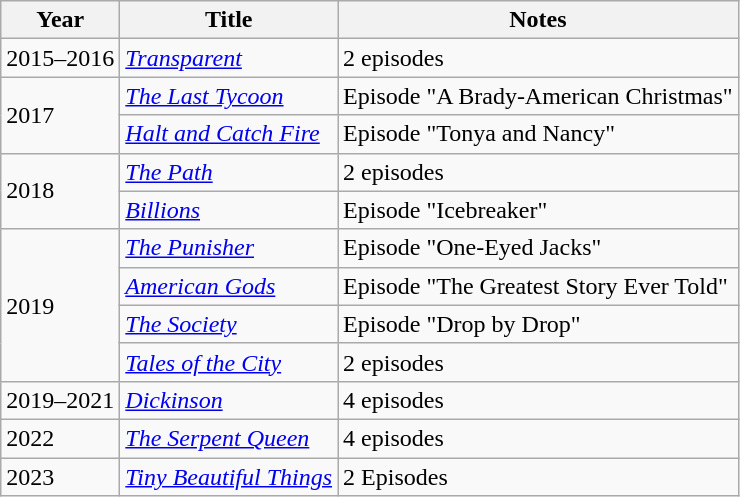<table class="wikitable">
<tr>
<th>Year</th>
<th>Title</th>
<th>Notes</th>
</tr>
<tr>
<td>2015–2016</td>
<td><em><a href='#'>Transparent</a></em></td>
<td>2 episodes</td>
</tr>
<tr>
<td rowspan=2>2017</td>
<td><em><a href='#'>The Last Tycoon</a></em></td>
<td>Episode "A Brady-American Christmas"</td>
</tr>
<tr>
<td><em><a href='#'>Halt and Catch Fire</a></em></td>
<td>Episode "Tonya and Nancy"</td>
</tr>
<tr>
<td rowspan=2>2018</td>
<td><em><a href='#'>The Path</a></em></td>
<td>2 episodes</td>
</tr>
<tr>
<td><em><a href='#'>Billions</a></em></td>
<td>Episode "Icebreaker"</td>
</tr>
<tr>
<td rowspan=4>2019</td>
<td><em><a href='#'>The Punisher</a></em></td>
<td>Episode "One-Eyed Jacks"</td>
</tr>
<tr>
<td><em><a href='#'>American Gods</a></em></td>
<td>Episode "The Greatest Story Ever Told"</td>
</tr>
<tr>
<td><em><a href='#'>The Society</a></em></td>
<td>Episode "Drop by Drop"</td>
</tr>
<tr>
<td><em><a href='#'>Tales of the City</a></em></td>
<td>2 episodes</td>
</tr>
<tr>
<td>2019–2021</td>
<td><em><a href='#'>Dickinson</a></em></td>
<td>4 episodes</td>
</tr>
<tr>
<td>2022</td>
<td><em><a href='#'>The Serpent Queen</a></em></td>
<td>4 episodes</td>
</tr>
<tr>
<td>2023</td>
<td><em><a href='#'>Tiny Beautiful Things</a></em></td>
<td>2 Episodes</td>
</tr>
</table>
